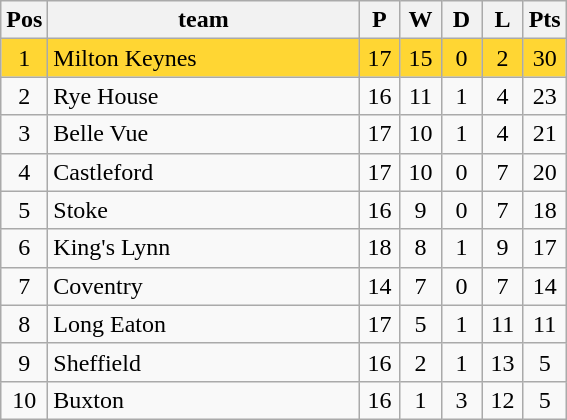<table class="wikitable" style="font-size: 100%">
<tr>
<th width=20>Pos</th>
<th width=200>team</th>
<th width=20>P</th>
<th width=20>W</th>
<th width=20>D</th>
<th width=20>L</th>
<th width=20>Pts</th>
</tr>
<tr align=center style="background: #FFD633;">
<td>1</td>
<td align="left">Milton Keynes</td>
<td>17</td>
<td>15</td>
<td>0</td>
<td>2</td>
<td>30</td>
</tr>
<tr align=center>
<td>2</td>
<td align="left">Rye House</td>
<td>16</td>
<td>11</td>
<td>1</td>
<td>4</td>
<td>23</td>
</tr>
<tr align=center>
<td>3</td>
<td align="left">Belle Vue</td>
<td>17</td>
<td>10</td>
<td>1</td>
<td>4</td>
<td>21</td>
</tr>
<tr align=center>
<td>4</td>
<td align="left">Castleford</td>
<td>17</td>
<td>10</td>
<td>0</td>
<td>7</td>
<td>20</td>
</tr>
<tr align=center>
<td>5</td>
<td align="left">Stoke</td>
<td>16</td>
<td>9</td>
<td>0</td>
<td>7</td>
<td>18</td>
</tr>
<tr align=center>
<td>6</td>
<td align="left">King's Lynn</td>
<td>18</td>
<td>8</td>
<td>1</td>
<td>9</td>
<td>17</td>
</tr>
<tr align=center>
<td>7</td>
<td align="left">Coventry</td>
<td>14</td>
<td>7</td>
<td>0</td>
<td>7</td>
<td>14</td>
</tr>
<tr align=center>
<td>8</td>
<td align="left">Long Eaton</td>
<td>17</td>
<td>5</td>
<td>1</td>
<td>11</td>
<td>11</td>
</tr>
<tr align=center>
<td>9</td>
<td align="left">Sheffield</td>
<td>16</td>
<td>2</td>
<td>1</td>
<td>13</td>
<td>5</td>
</tr>
<tr align=center>
<td>10</td>
<td align="left">Buxton</td>
<td>16</td>
<td>1</td>
<td>3</td>
<td>12</td>
<td>5</td>
</tr>
</table>
